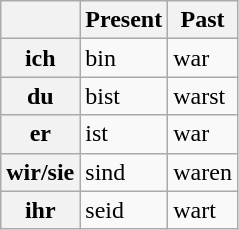<table class="wikitable">
<tr>
<th></th>
<th>Present</th>
<th>Past</th>
</tr>
<tr>
<th>ich</th>
<td>bin</td>
<td>war</td>
</tr>
<tr>
<th>du</th>
<td>bist</td>
<td>warst</td>
</tr>
<tr>
<th>er</th>
<td>ist</td>
<td>war</td>
</tr>
<tr>
<th>wir/sie</th>
<td>sind</td>
<td>waren</td>
</tr>
<tr>
<th>ihr</th>
<td>seid</td>
<td>wart</td>
</tr>
</table>
